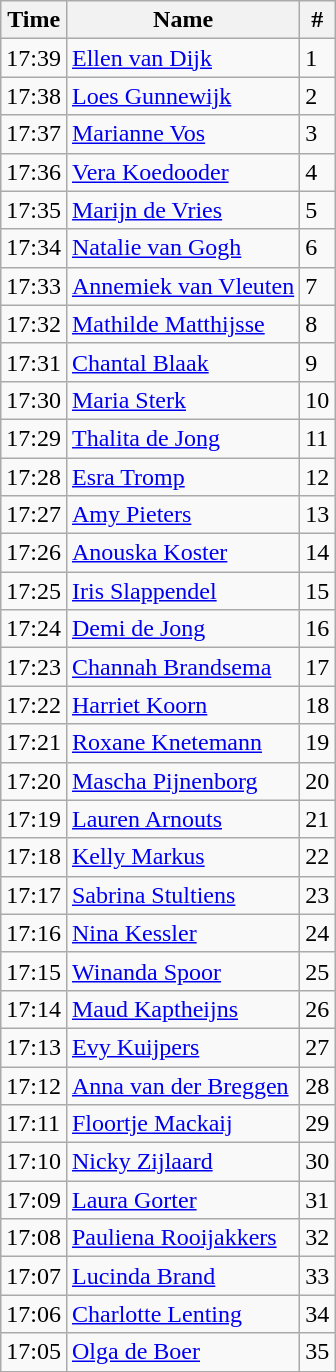<table class=wikitable>
<tr>
<th>Time</th>
<th>Name</th>
<th>#</th>
</tr>
<tr>
<td>17:39</td>
<td><a href='#'>Ellen van Dijk</a></td>
<td>1</td>
</tr>
<tr>
<td>17:38</td>
<td><a href='#'>Loes Gunnewijk</a></td>
<td>2</td>
</tr>
<tr>
<td>17:37</td>
<td><a href='#'>Marianne Vos</a></td>
<td>3</td>
</tr>
<tr>
<td>17:36</td>
<td><a href='#'>Vera Koedooder</a></td>
<td>4</td>
</tr>
<tr>
<td>17:35</td>
<td><a href='#'>Marijn de Vries</a></td>
<td>5</td>
</tr>
<tr>
<td>17:34</td>
<td><a href='#'>Natalie van Gogh</a></td>
<td>6</td>
</tr>
<tr>
<td>17:33</td>
<td><a href='#'>Annemiek van Vleuten</a></td>
<td>7</td>
</tr>
<tr>
<td>17:32</td>
<td><a href='#'>Mathilde Matthijsse</a></td>
<td>8</td>
</tr>
<tr>
<td>17:31</td>
<td><a href='#'>Chantal Blaak</a></td>
<td>9</td>
</tr>
<tr>
<td>17:30</td>
<td><a href='#'>Maria Sterk</a></td>
<td>10</td>
</tr>
<tr>
<td>17:29</td>
<td><a href='#'>Thalita de Jong</a></td>
<td>11</td>
</tr>
<tr>
<td>17:28</td>
<td><a href='#'>Esra Tromp</a></td>
<td>12</td>
</tr>
<tr>
<td>17:27</td>
<td><a href='#'>Amy Pieters</a></td>
<td>13</td>
</tr>
<tr>
<td>17:26</td>
<td><a href='#'>Anouska Koster</a></td>
<td>14</td>
</tr>
<tr>
<td>17:25</td>
<td><a href='#'>Iris Slappendel</a></td>
<td>15</td>
</tr>
<tr>
<td>17:24</td>
<td><a href='#'>Demi de Jong</a></td>
<td>16</td>
</tr>
<tr>
<td>17:23</td>
<td><a href='#'>Channah Brandsema</a></td>
<td>17</td>
</tr>
<tr>
<td>17:22</td>
<td><a href='#'>Harriet Koorn</a></td>
<td>18</td>
</tr>
<tr>
<td>17:21</td>
<td><a href='#'>Roxane Knetemann</a></td>
<td>19</td>
</tr>
<tr>
<td>17:20</td>
<td><a href='#'>Mascha Pijnenborg</a></td>
<td>20</td>
</tr>
<tr>
<td>17:19</td>
<td><a href='#'>Lauren Arnouts</a></td>
<td>21</td>
</tr>
<tr>
<td>17:18</td>
<td><a href='#'>Kelly Markus</a></td>
<td>22</td>
</tr>
<tr>
<td>17:17</td>
<td><a href='#'>Sabrina Stultiens</a></td>
<td>23</td>
</tr>
<tr>
<td>17:16</td>
<td><a href='#'>Nina Kessler</a></td>
<td>24</td>
</tr>
<tr>
<td>17:15</td>
<td><a href='#'>Winanda Spoor</a></td>
<td>25</td>
</tr>
<tr>
<td>17:14</td>
<td><a href='#'>Maud Kaptheijns</a></td>
<td>26</td>
</tr>
<tr>
<td>17:13</td>
<td><a href='#'>Evy Kuijpers</a></td>
<td>27</td>
</tr>
<tr>
<td>17:12</td>
<td><a href='#'>Anna van der Breggen</a></td>
<td>28</td>
</tr>
<tr>
<td>17:11</td>
<td><a href='#'>Floortje Mackaij</a></td>
<td>29</td>
</tr>
<tr>
<td>17:10</td>
<td><a href='#'>Nicky Zijlaard</a></td>
<td>30</td>
</tr>
<tr>
<td>17:09</td>
<td><a href='#'>Laura Gorter</a></td>
<td>31</td>
</tr>
<tr>
<td>17:08</td>
<td><a href='#'>Pauliena Rooijakkers</a></td>
<td>32</td>
</tr>
<tr>
<td>17:07</td>
<td><a href='#'>Lucinda Brand</a></td>
<td>33</td>
</tr>
<tr>
<td>17:06</td>
<td><a href='#'>Charlotte Lenting</a></td>
<td>34</td>
</tr>
<tr>
<td>17:05</td>
<td><a href='#'>Olga de Boer</a></td>
<td>35</td>
</tr>
<tr>
</tr>
</table>
